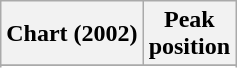<table class="wikitable sortable">
<tr>
<th>Chart (2002)</th>
<th>Peak<br>position</th>
</tr>
<tr>
</tr>
<tr>
</tr>
<tr>
</tr>
</table>
